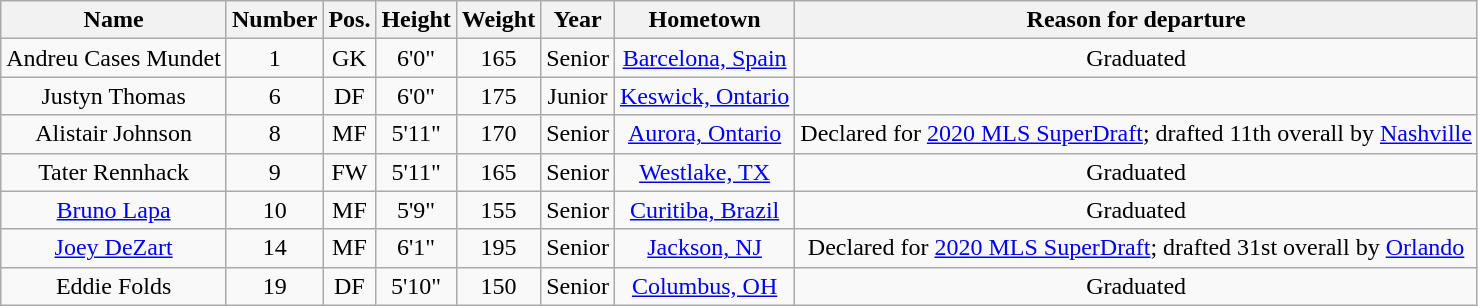<table class="wikitable sortable" border="1" style="text-align:center;">
<tr>
<th>Name</th>
<th>Number</th>
<th>Pos.</th>
<th>Height</th>
<th>Weight</th>
<th>Year</th>
<th>Hometown</th>
<th class="unsortable">Reason for departure</th>
</tr>
<tr>
<td>Andreu Cases Mundet</td>
<td>1</td>
<td>GK</td>
<td>6'0"</td>
<td>165</td>
<td>Senior</td>
<td><a href='#'>Barcelona, Spain</a></td>
<td>Graduated</td>
</tr>
<tr>
<td>Justyn Thomas</td>
<td>6</td>
<td>DF</td>
<td>6'0"</td>
<td>175</td>
<td>Junior</td>
<td><a href='#'>Keswick, Ontario</a></td>
<td></td>
</tr>
<tr>
<td>Alistair Johnson</td>
<td>8</td>
<td>MF</td>
<td>5'11"</td>
<td>170</td>
<td>Senior</td>
<td><a href='#'>Aurora, Ontario</a></td>
<td>Declared for <a href='#'>2020 MLS SuperDraft</a>; drafted 11th overall by <a href='#'>Nashville</a></td>
</tr>
<tr>
<td>Tater Rennhack</td>
<td>9</td>
<td>FW</td>
<td>5'11"</td>
<td>165</td>
<td> Senior</td>
<td><a href='#'>Westlake, TX</a></td>
<td>Graduated</td>
</tr>
<tr>
<td><a href='#'>Bruno Lapa</a></td>
<td>10</td>
<td>MF</td>
<td>5'9"</td>
<td>155</td>
<td>Senior</td>
<td><a href='#'>Curitiba, Brazil</a></td>
<td>Graduated</td>
</tr>
<tr>
<td><a href='#'>Joey DeZart</a></td>
<td>14</td>
<td>MF</td>
<td>6'1"</td>
<td>195</td>
<td>Senior</td>
<td><a href='#'>Jackson, NJ</a></td>
<td>Declared for <a href='#'>2020 MLS SuperDraft</a>; drafted 31st overall by <a href='#'>Orlando</a></td>
</tr>
<tr>
<td>Eddie Folds</td>
<td>19</td>
<td>DF</td>
<td>5'10"</td>
<td>150</td>
<td>Senior</td>
<td><a href='#'>Columbus, OH</a></td>
<td>Graduated</td>
</tr>
</table>
